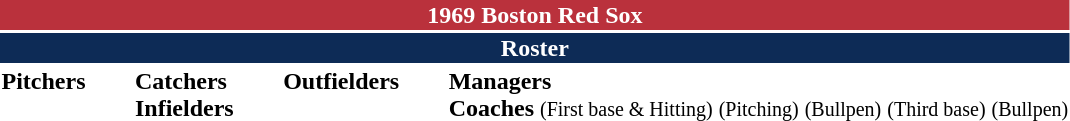<table class="toccolours" style="text-align: left;">
<tr>
<th colspan="10" style="background-color: #ba313c; color: white; text-align: center;">1969 Boston Red Sox</th>
</tr>
<tr>
<td colspan="10" style="background-color:#0d2b56; color: white; text-align: center;"><strong>Roster</strong></td>
</tr>
<tr>
<td valign="top"><strong>Pitchers</strong><br>

















</td>
<td width="25px"></td>
<td valign="top"><strong>Catchers</strong><br>




<strong>Infielders</strong>








</td>
<td width="25px"></td>
<td valign="top"><strong>Outfielders</strong><br>





</td>
<td width="25px"></td>
<td valign="top"><strong>Managers</strong><br>

<strong>Coaches</strong>
 <small>(First base & Hitting)</small>
 <small>(Pitching)</small>
 <small>(Bullpen)</small>
 <small>(Third base)</small>
 <small>(Bullpen)</small></td>
</tr>
<tr>
</tr>
</table>
